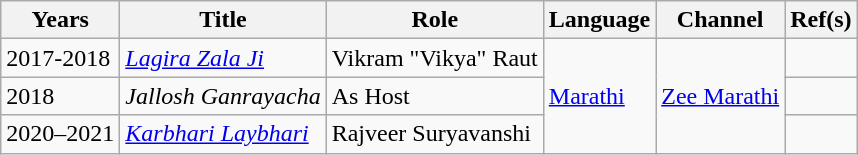<table class="wikitable">
<tr>
<th>Years</th>
<th>Title</th>
<th>Role</th>
<th>Language</th>
<th>Channel</th>
<th>Ref(s)</th>
</tr>
<tr>
<td>2017-2018</td>
<td><em><a href='#'>Lagira Zala Ji</a></em></td>
<td>Vikram "Vikya" Raut</td>
<td rowspan="3"><a href='#'>Marathi</a></td>
<td rowspan="3"><a href='#'>Zee Marathi</a></td>
<td></td>
</tr>
<tr>
<td>2018</td>
<td><em>Jallosh Ganrayacha</em></td>
<td>As Host</td>
<td></td>
</tr>
<tr>
<td>2020–2021</td>
<td><em><a href='#'>Karbhari Laybhari</a></em></td>
<td>Rajveer Suryavanshi</td>
<td></td>
</tr>
</table>
